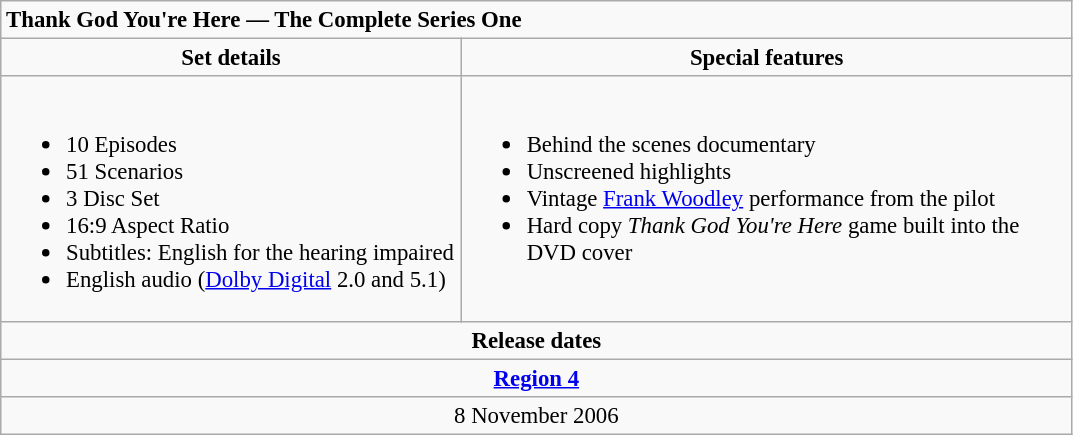<table class="wikitable" style="font-size: 95%;">
<tr>
<td colspan="3"><strong>Thank God You're Here — The Complete Series One</strong></td>
</tr>
<tr style="text-align:center;">
<td style="width:300px; "><strong>Set details</strong></td>
<td style="width:400px; "><strong>Special features</strong></td>
</tr>
<tr valign="top">
<td style="text-align:left; width:300px;"><br><ul><li>10 Episodes</li><li>51 Scenarios</li><li>3 Disc Set</li><li>16:9 Aspect Ratio</li><li>Subtitles: English for the hearing impaired</li><li>English audio (<a href='#'>Dolby Digital</a> 2.0 and 5.1)</li></ul></td>
<td style="text-align:left; width:400px;"><br><ul><li>Behind the scenes documentary</li><li>Unscreened highlights</li><li>Vintage <a href='#'>Frank Woodley</a> performance from the pilot</li><li>Hard copy <em>Thank God You're Here</em> game built into the DVD cover</li></ul></td>
</tr>
<tr>
<td colspan="3" style="text-align:center;"><strong>Release dates</strong></td>
</tr>
<tr>
<td colspan="3" style="text-align:center;"><strong><a href='#'>Region 4</a></strong></td>
</tr>
<tr>
<td colspan="3" style="text-align:center;">8 November 2006</td>
</tr>
</table>
